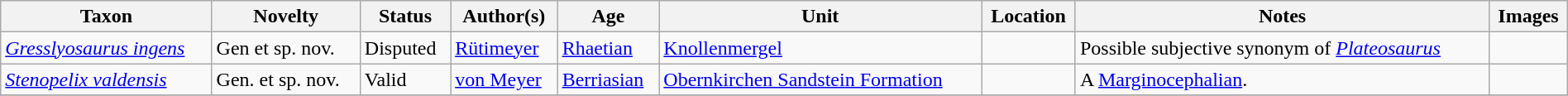<table class="wikitable sortable" align="center" width="100%">
<tr>
<th>Taxon</th>
<th>Novelty</th>
<th>Status</th>
<th>Author(s)</th>
<th>Age</th>
<th>Unit</th>
<th>Location</th>
<th>Notes</th>
<th>Images</th>
</tr>
<tr>
<td><em><a href='#'>Gresslyosaurus ingens</a></em></td>
<td>Gen et sp. nov.</td>
<td>Disputed</td>
<td><a href='#'>Rütimeyer</a></td>
<td><a href='#'>Rhaetian</a></td>
<td><a href='#'>Knollenmergel</a></td>
<td></td>
<td>Possible subjective synonym of <em><a href='#'>Plateosaurus</a></em></td>
<td></td>
</tr>
<tr>
<td><em><a href='#'>Stenopelix valdensis</a></em></td>
<td>Gen. et sp. nov.</td>
<td>Valid</td>
<td><a href='#'>von Meyer</a></td>
<td><a href='#'>Berriasian</a></td>
<td><a href='#'>Obernkirchen Sandstein Formation</a></td>
<td></td>
<td>A <a href='#'>Marginocephalian</a>.</td>
<td></td>
</tr>
<tr>
</tr>
</table>
